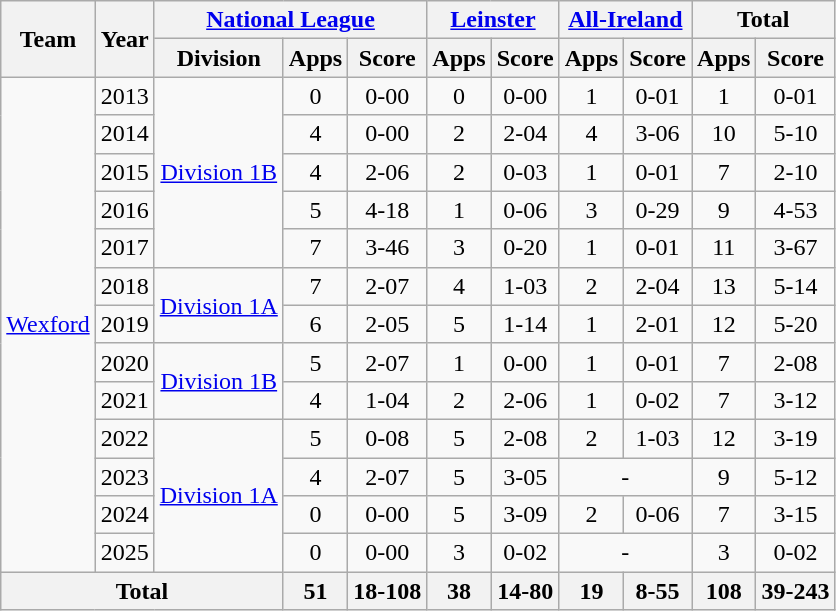<table class="wikitable" style="text-align:center">
<tr>
<th rowspan="2">Team</th>
<th rowspan="2">Year</th>
<th colspan="3"><a href='#'>National League</a></th>
<th colspan="2"><a href='#'>Leinster</a></th>
<th colspan="2"><a href='#'>All-Ireland</a></th>
<th colspan="2">Total</th>
</tr>
<tr>
<th>Division</th>
<th>Apps</th>
<th>Score</th>
<th>Apps</th>
<th>Score</th>
<th>Apps</th>
<th>Score</th>
<th>Apps</th>
<th>Score</th>
</tr>
<tr>
<td rowspan="13"><a href='#'>Wexford</a></td>
<td>2013</td>
<td rowspan="5"><a href='#'>Division 1B</a></td>
<td>0</td>
<td>0-00</td>
<td>0</td>
<td>0-00</td>
<td>1</td>
<td>0-01</td>
<td>1</td>
<td>0-01</td>
</tr>
<tr>
<td>2014</td>
<td>4</td>
<td>0-00</td>
<td>2</td>
<td>2-04</td>
<td>4</td>
<td>3-06</td>
<td>10</td>
<td>5-10</td>
</tr>
<tr>
<td>2015</td>
<td>4</td>
<td>2-06</td>
<td>2</td>
<td>0-03</td>
<td>1</td>
<td>0-01</td>
<td>7</td>
<td>2-10</td>
</tr>
<tr>
<td>2016</td>
<td>5</td>
<td>4-18</td>
<td>1</td>
<td>0-06</td>
<td>3</td>
<td>0-29</td>
<td>9</td>
<td>4-53</td>
</tr>
<tr>
<td>2017</td>
<td>7</td>
<td>3-46</td>
<td>3</td>
<td>0-20</td>
<td>1</td>
<td>0-01</td>
<td>11</td>
<td>3-67</td>
</tr>
<tr>
<td>2018</td>
<td rowspan="2"><a href='#'>Division 1A</a></td>
<td>7</td>
<td>2-07</td>
<td>4</td>
<td>1-03</td>
<td>2</td>
<td>2-04</td>
<td>13</td>
<td>5-14</td>
</tr>
<tr>
<td>2019</td>
<td>6</td>
<td>2-05</td>
<td>5</td>
<td>1-14</td>
<td>1</td>
<td>2-01</td>
<td>12</td>
<td>5-20</td>
</tr>
<tr>
<td>2020</td>
<td rowspan="2"><a href='#'>Division 1B</a></td>
<td>5</td>
<td>2-07</td>
<td>1</td>
<td>0-00</td>
<td>1</td>
<td>0-01</td>
<td>7</td>
<td>2-08</td>
</tr>
<tr>
<td>2021</td>
<td>4</td>
<td>1-04</td>
<td>2</td>
<td>2-06</td>
<td>1</td>
<td>0-02</td>
<td>7</td>
<td>3-12</td>
</tr>
<tr>
<td>2022</td>
<td rowspan="4"><a href='#'>Division 1A</a></td>
<td>5</td>
<td>0-08</td>
<td>5</td>
<td>2-08</td>
<td>2</td>
<td>1-03</td>
<td>12</td>
<td>3-19</td>
</tr>
<tr>
<td>2023</td>
<td>4</td>
<td>2-07</td>
<td>5</td>
<td>3-05</td>
<td colspan="2">-</td>
<td>9</td>
<td>5-12</td>
</tr>
<tr>
<td>2024</td>
<td>0</td>
<td>0-00</td>
<td>5</td>
<td>3-09</td>
<td>2</td>
<td>0-06</td>
<td>7</td>
<td>3-15</td>
</tr>
<tr>
<td>2025</td>
<td>0</td>
<td>0-00</td>
<td>3</td>
<td>0-02</td>
<td colspan="2">-</td>
<td>3</td>
<td>0-02</td>
</tr>
<tr>
<th colspan="3">Total</th>
<th>51</th>
<th>18-108</th>
<th>38</th>
<th>14-80</th>
<th>19</th>
<th>8-55</th>
<th>108</th>
<th>39-243</th>
</tr>
</table>
